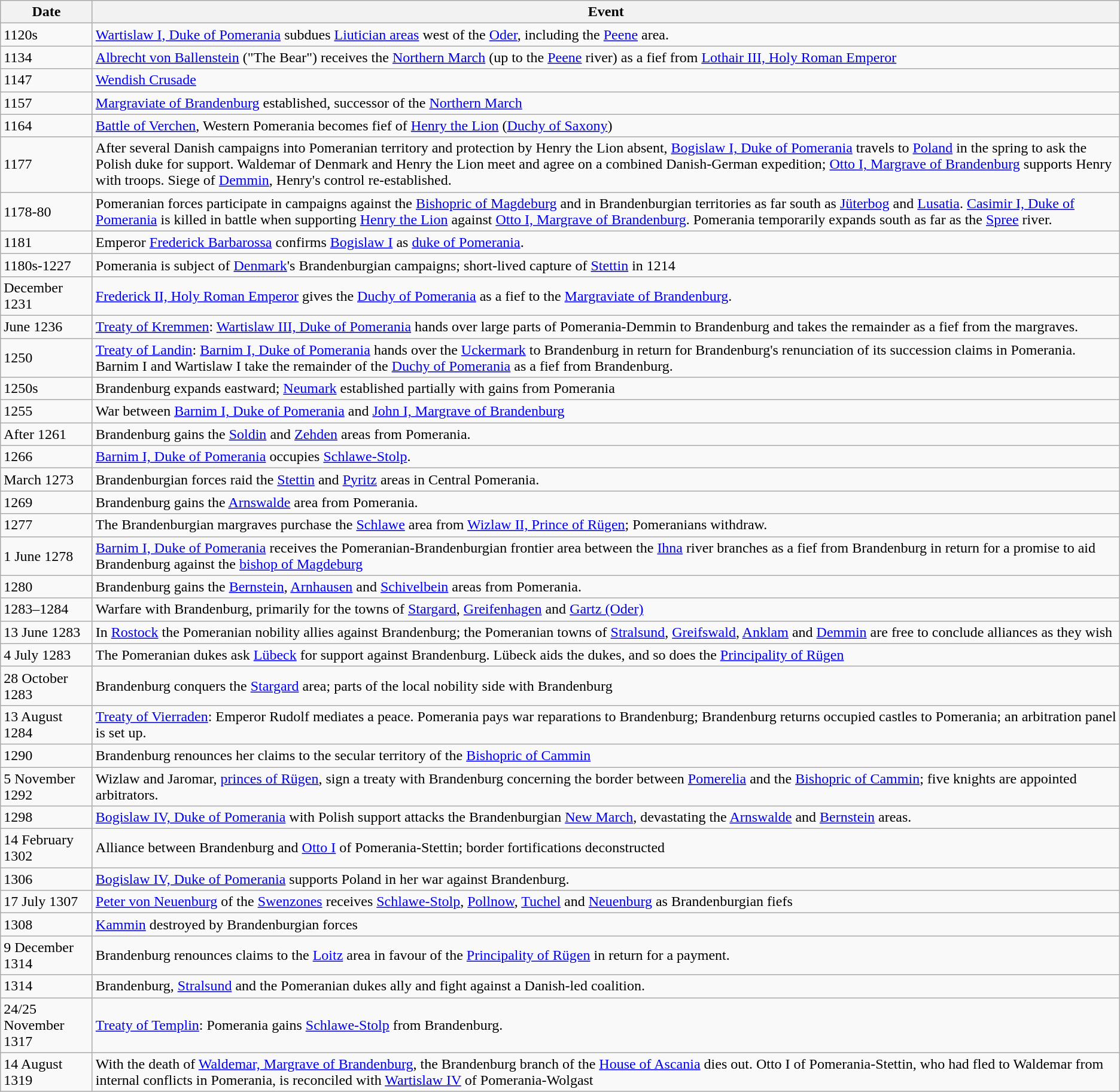<table class=wikitable>
<tr>
<th width="95pt">Date</th>
<th>Event</th>
</tr>
<tr>
<td>1120s</td>
<td><a href='#'>Wartislaw I, Duke of Pomerania</a> subdues <a href='#'>Liutician areas</a> west of the <a href='#'>Oder</a>, including the <a href='#'>Peene</a> area.</td>
</tr>
<tr>
<td>1134</td>
<td><a href='#'>Albrecht von Ballenstein</a> ("The Bear") receives the <a href='#'>Northern March</a> (up to the <a href='#'>Peene</a> river) as a fief from <a href='#'>Lothair III, Holy Roman Emperor</a></td>
</tr>
<tr>
<td>1147</td>
<td><a href='#'>Wendish Crusade</a></td>
</tr>
<tr>
<td>1157</td>
<td><a href='#'>Margraviate of Brandenburg</a> established, successor of the <a href='#'>Northern March</a></td>
</tr>
<tr>
<td>1164</td>
<td><a href='#'>Battle of Verchen</a>, Western Pomerania becomes fief of <a href='#'>Henry the Lion</a> (<a href='#'>Duchy of Saxony</a>)</td>
</tr>
<tr>
<td>1177</td>
<td>After several Danish campaigns into Pomeranian territory and protection by Henry the Lion absent, <a href='#'>Bogislaw I, Duke of Pomerania</a> travels to <a href='#'>Poland</a> in the spring to ask the Polish duke for support. Waldemar of Denmark and Henry the Lion meet and agree on a combined Danish-German expedition; <a href='#'>Otto I, Margrave of Brandenburg</a> supports Henry with troops. Siege of <a href='#'>Demmin</a>, Henry's control re-established.</td>
</tr>
<tr>
<td>1178-80</td>
<td>Pomeranian forces participate in campaigns against the <a href='#'>Bishopric of Magdeburg</a> and in Brandenburgian territories as far south as <a href='#'>Jüterbog</a> and <a href='#'>Lusatia</a>. <a href='#'>Casimir I, Duke of Pomerania</a> is killed in battle when supporting <a href='#'>Henry the Lion</a> against <a href='#'>Otto I, Margrave of Brandenburg</a>. Pomerania temporarily expands south as far as the <a href='#'>Spree</a> river.</td>
</tr>
<tr>
<td>1181</td>
<td>Emperor <a href='#'>Frederick Barbarossa</a> confirms <a href='#'>Bogislaw I</a> as <a href='#'>duke of Pomerania</a>.</td>
</tr>
<tr>
<td>1180s-1227</td>
<td>Pomerania is subject of <a href='#'>Denmark</a>'s Brandenburgian campaigns; short-lived capture of <a href='#'>Stettin</a> in 1214</td>
</tr>
<tr>
<td>December 1231</td>
<td><a href='#'>Frederick II, Holy Roman Emperor</a> gives the <a href='#'>Duchy of Pomerania</a> as a fief to the <a href='#'>Margraviate of Brandenburg</a>.</td>
</tr>
<tr>
<td>June 1236</td>
<td><a href='#'>Treaty of Kremmen</a>: <a href='#'>Wartislaw III, Duke of Pomerania</a> hands over large parts of Pomerania-Demmin to Brandenburg and takes the remainder as a fief from the margraves.</td>
</tr>
<tr>
<td>1250</td>
<td><a href='#'>Treaty of Landin</a>: <a href='#'>Barnim I, Duke of Pomerania</a> hands over the <a href='#'>Uckermark</a> to Brandenburg in return for Brandenburg's renunciation of its succession claims in Pomerania. Barnim I and Wartislaw I take the remainder of the <a href='#'>Duchy of Pomerania</a> as a fief from Brandenburg.</td>
</tr>
<tr>
<td>1250s</td>
<td>Brandenburg expands eastward; <a href='#'>Neumark</a> established partially with gains from Pomerania</td>
</tr>
<tr>
<td>1255</td>
<td>War between <a href='#'>Barnim I, Duke of Pomerania</a> and <a href='#'>John I, Margrave of Brandenburg</a></td>
</tr>
<tr>
<td>After 1261</td>
<td>Brandenburg gains the <a href='#'>Soldin</a> and <a href='#'>Zehden</a> areas from Pomerania.</td>
</tr>
<tr>
<td>1266</td>
<td><a href='#'>Barnim I, Duke of Pomerania</a> occupies <a href='#'>Schlawe-Stolp</a>.</td>
</tr>
<tr>
<td>March 1273</td>
<td>Brandenburgian forces raid the <a href='#'>Stettin</a> and <a href='#'>Pyritz</a> areas in Central Pomerania.</td>
</tr>
<tr>
<td>1269</td>
<td>Brandenburg gains the <a href='#'>Arnswalde</a> area from Pomerania.</td>
</tr>
<tr>
<td>1277</td>
<td>The Brandenburgian margraves purchase the <a href='#'>Schlawe</a> area from <a href='#'>Wizlaw II, Prince of Rügen</a>; Pomeranians withdraw.</td>
</tr>
<tr>
<td>1 June 1278</td>
<td><a href='#'>Barnim I, Duke of Pomerania</a> receives the Pomeranian-Brandenburgian frontier area between the <a href='#'>Ihna</a> river branches as a fief from Brandenburg in return for a promise to aid Brandenburg against the <a href='#'>bishop of Magdeburg</a></td>
</tr>
<tr>
<td>1280</td>
<td>Brandenburg gains the <a href='#'>Bernstein</a>, <a href='#'>Arnhausen</a> and <a href='#'>Schivelbein</a> areas from Pomerania.</td>
</tr>
<tr>
<td>1283–1284</td>
<td>Warfare with Brandenburg, primarily for the towns of <a href='#'>Stargard</a>, <a href='#'>Greifenhagen</a> and <a href='#'>Gartz (Oder)</a></td>
</tr>
<tr>
<td>13 June 1283</td>
<td>In <a href='#'>Rostock</a> the Pomeranian nobility allies against Brandenburg; the Pomeranian towns of <a href='#'>Stralsund</a>, <a href='#'>Greifswald</a>, <a href='#'>Anklam</a> and <a href='#'>Demmin</a> are free to conclude alliances as they wish</td>
</tr>
<tr>
<td>4 July 1283</td>
<td>The Pomeranian dukes ask <a href='#'>Lübeck</a> for support against Brandenburg. Lübeck aids the dukes, and so does the <a href='#'>Principality of Rügen</a></td>
</tr>
<tr>
<td>28 October 1283</td>
<td>Brandenburg conquers the <a href='#'>Stargard</a> area; parts of the local nobility side with Brandenburg</td>
</tr>
<tr>
<td>13 August 1284</td>
<td><a href='#'>Treaty of Vierraden</a>: Emperor Rudolf mediates a peace. Pomerania pays war reparations to Brandenburg; Brandenburg returns occupied castles to Pomerania; an arbitration panel is set up.</td>
</tr>
<tr>
<td>1290</td>
<td>Brandenburg renounces her claims to the secular territory of the <a href='#'>Bishopric of Cammin</a></td>
</tr>
<tr>
<td>5 November 1292</td>
<td>Wizlaw and Jaromar, <a href='#'>princes of Rügen</a>, sign a treaty with Brandenburg concerning the border between <a href='#'>Pomerelia</a> and the <a href='#'>Bishopric of Cammin</a>; five knights are appointed arbitrators.</td>
</tr>
<tr>
<td>1298</td>
<td><a href='#'>Bogislaw IV, Duke of Pomerania</a> with Polish support attacks the Brandenburgian <a href='#'>New March</a>, devastating the <a href='#'>Arnswalde</a> and <a href='#'>Bernstein</a> areas.</td>
</tr>
<tr>
<td>14 February 1302</td>
<td>Alliance between Brandenburg and <a href='#'>Otto I</a> of Pomerania-Stettin; border fortifications deconstructed</td>
</tr>
<tr>
<td>1306</td>
<td><a href='#'>Bogislaw IV, Duke of Pomerania</a> supports Poland in her war against Brandenburg.</td>
</tr>
<tr>
<td>17 July 1307</td>
<td><a href='#'>Peter von Neuenburg</a> of the <a href='#'>Swenzones</a> receives <a href='#'>Schlawe-Stolp</a>, <a href='#'>Pollnow</a>, <a href='#'>Tuchel</a> and <a href='#'>Neuenburg</a> as Brandenburgian fiefs</td>
</tr>
<tr>
<td>1308</td>
<td><a href='#'>Kammin</a> destroyed by Brandenburgian forces</td>
</tr>
<tr>
<td>9 December 1314</td>
<td>Brandenburg renounces claims to the <a href='#'>Loitz</a> area in favour of the <a href='#'>Principality of Rügen</a> in return for a payment.</td>
</tr>
<tr>
<td>1314</td>
<td>Brandenburg, <a href='#'>Stralsund</a> and the Pomeranian dukes ally and fight against a Danish-led coalition.</td>
</tr>
<tr>
<td>24/25 November 1317</td>
<td><a href='#'>Treaty of Templin</a>: Pomerania gains <a href='#'>Schlawe-Stolp</a> from Brandenburg.</td>
</tr>
<tr>
<td>14 August 1319</td>
<td>With the death of <a href='#'>Waldemar, Margrave of Brandenburg</a>, the Brandenburg branch of the <a href='#'>House of Ascania</a> dies out. Otto I of Pomerania-Stettin, who had fled to Waldemar from internal conflicts in Pomerania, is reconciled with <a href='#'>Wartislaw IV</a> of Pomerania-Wolgast</td>
</tr>
</table>
